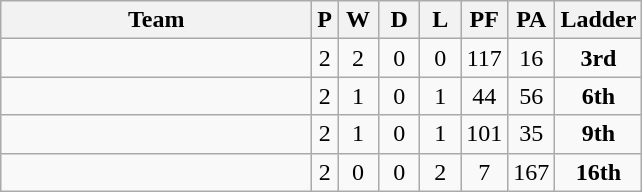<table class="wikitable">
<tr>
<th width="200" bgcolor="#efefef">Team</th>
<th>P</th>
<th width="20" bgcolor="#efefef">W</th>
<th width="20" bgcolor="#efefef">D</th>
<th width="20" bgcolor="#efefef">L</th>
<th width="20" bgcolor="#efefef">PF</th>
<th width="20" bgcolor="#efefef">PA</th>
<th width="20" bgcolor="#efefef">Ladder</th>
</tr>
<tr align="center">
<td align="left"></td>
<td>2</td>
<td>2</td>
<td>0</td>
<td>0</td>
<td>117</td>
<td>16</td>
<td><strong>3rd</strong></td>
</tr>
<tr align="center">
<td align="left"></td>
<td>2</td>
<td>1</td>
<td>0</td>
<td>1</td>
<td>44</td>
<td>56</td>
<td><strong>6th</strong></td>
</tr>
<tr align="center">
<td align="left"></td>
<td>2</td>
<td>1</td>
<td>0</td>
<td>1</td>
<td>101</td>
<td>35</td>
<td><strong>9th</strong></td>
</tr>
<tr align="center">
<td align="left"></td>
<td>2</td>
<td>0</td>
<td>0</td>
<td>2</td>
<td>7</td>
<td>167</td>
<td><strong>16th</strong></td>
</tr>
</table>
